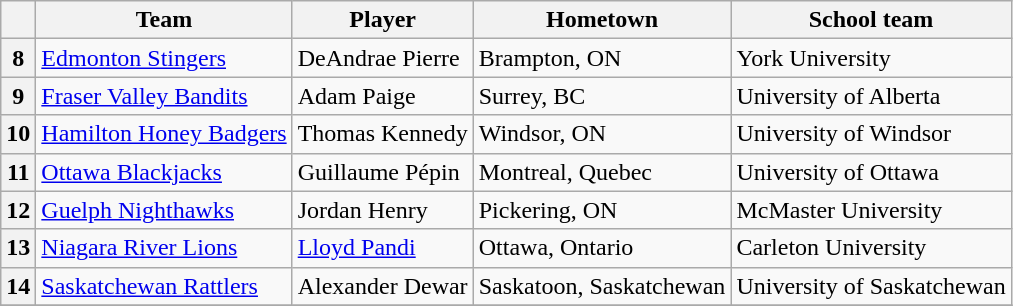<table class="wikitable">
<tr>
<th></th>
<th>Team</th>
<th>Player</th>
<th>Hometown</th>
<th>School team</th>
</tr>
<tr>
<th>8</th>
<td><a href='#'>Edmonton Stingers</a></td>
<td>DeAndrae Pierre</td>
<td>Brampton, ON</td>
<td>York University</td>
</tr>
<tr>
<th>9</th>
<td><a href='#'>Fraser Valley Bandits</a></td>
<td>Adam Paige</td>
<td>Surrey, BC</td>
<td>University of Alberta</td>
</tr>
<tr>
<th>10</th>
<td><a href='#'>Hamilton Honey Badgers</a></td>
<td>Thomas Kennedy</td>
<td>Windsor, ON</td>
<td>University of Windsor</td>
</tr>
<tr>
<th>11</th>
<td><a href='#'>Ottawa Blackjacks</a></td>
<td>Guillaume Pépin</td>
<td>Montreal, Quebec</td>
<td>University of Ottawa</td>
</tr>
<tr>
<th>12</th>
<td><a href='#'>Guelph Nighthawks</a></td>
<td>Jordan Henry</td>
<td>Pickering, ON</td>
<td>McMaster University</td>
</tr>
<tr>
<th>13</th>
<td><a href='#'>Niagara River Lions</a></td>
<td><a href='#'>Lloyd Pandi</a></td>
<td>Ottawa, Ontario</td>
<td>Carleton University</td>
</tr>
<tr>
<th>14</th>
<td><a href='#'>Saskatchewan Rattlers</a></td>
<td>Alexander Dewar</td>
<td>Saskatoon, Saskatchewan</td>
<td>University of Saskatchewan</td>
</tr>
<tr>
</tr>
</table>
